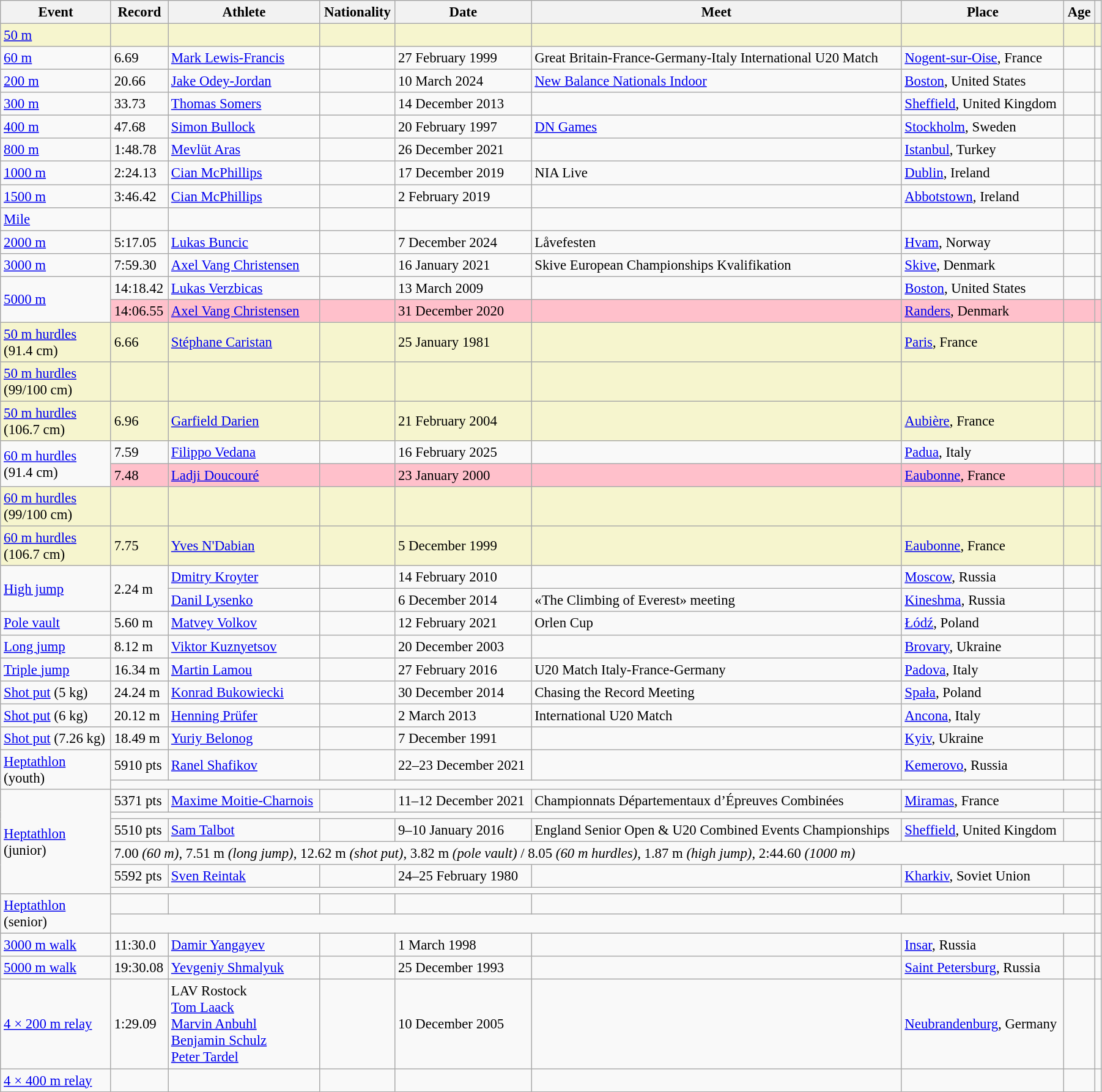<table class=wikitable style="width: 95%; font-size: 95%;">
<tr>
<th>Event</th>
<th>Record</th>
<th>Athlete</th>
<th>Nationality</th>
<th>Date</th>
<th>Meet</th>
<th>Place</th>
<th>Age</th>
<th></th>
</tr>
<tr style="background:#f6F5CE;">
<td><a href='#'>50 m</a></td>
<td></td>
<td></td>
<td></td>
<td></td>
<td></td>
<td></td>
<td></td>
<td></td>
</tr>
<tr>
<td><a href='#'>60 m</a></td>
<td>6.69</td>
<td><a href='#'>Mark Lewis-Francis</a></td>
<td></td>
<td>27 February 1999</td>
<td>Great Britain-France-Germany-Italy International U20 Match</td>
<td><a href='#'>Nogent-sur-Oise</a>, France</td>
<td></td>
<td></td>
</tr>
<tr>
<td><a href='#'>200 m</a></td>
<td>20.66</td>
<td><a href='#'>Jake Odey-Jordan</a></td>
<td></td>
<td>10 March 2024</td>
<td><a href='#'>New Balance Nationals Indoor</a></td>
<td><a href='#'>Boston</a>, United States</td>
<td></td>
<td></td>
</tr>
<tr>
<td><a href='#'>300 m</a></td>
<td>33.73</td>
<td><a href='#'>Thomas Somers</a></td>
<td></td>
<td>14 December 2013</td>
<td></td>
<td><a href='#'>Sheffield</a>, United Kingdom</td>
<td></td>
<td></td>
</tr>
<tr>
<td><a href='#'>400 m</a></td>
<td>47.68</td>
<td><a href='#'>Simon Bullock</a></td>
<td></td>
<td>20 February 1997</td>
<td><a href='#'>DN Games</a></td>
<td><a href='#'>Stockholm</a>, Sweden</td>
<td></td>
<td></td>
</tr>
<tr>
<td><a href='#'>800 m</a></td>
<td>1:48.78</td>
<td><a href='#'>Mevlüt Aras</a></td>
<td></td>
<td>26 December 2021</td>
<td></td>
<td><a href='#'>Istanbul</a>, Turkey</td>
<td></td>
<td></td>
</tr>
<tr>
<td><a href='#'>1000 m</a></td>
<td>2:24.13</td>
<td><a href='#'>Cian McPhillips</a></td>
<td></td>
<td>17 December 2019</td>
<td>NIA Live</td>
<td><a href='#'>Dublin</a>, Ireland</td>
<td></td>
<td></td>
</tr>
<tr>
<td><a href='#'>1500 m</a></td>
<td>3:46.42</td>
<td><a href='#'>Cian McPhillips</a></td>
<td></td>
<td>2 February 2019</td>
<td></td>
<td><a href='#'>Abbotstown</a>, Ireland</td>
<td></td>
<td></td>
</tr>
<tr>
<td><a href='#'>Mile</a></td>
<td></td>
<td></td>
<td></td>
<td></td>
<td></td>
<td></td>
<td></td>
<td></td>
</tr>
<tr>
<td><a href='#'>2000 m</a></td>
<td>5:17.05</td>
<td><a href='#'>Lukas Buncic</a></td>
<td></td>
<td>7 December 2024</td>
<td>Låvefesten</td>
<td><a href='#'>Hvam</a>, Norway</td>
<td></td>
<td></td>
</tr>
<tr>
<td><a href='#'>3000 m</a></td>
<td>7:59.30</td>
<td><a href='#'>Axel Vang Christensen</a></td>
<td></td>
<td>16 January 2021</td>
<td>Skive European Championships Kvalifikation</td>
<td><a href='#'>Skive</a>, Denmark</td>
<td></td>
<td></td>
</tr>
<tr>
<td rowspan=2><a href='#'>5000 m</a></td>
<td>14:18.42</td>
<td><a href='#'>Lukas Verzbicas</a></td>
<td></td>
<td>13 March 2009</td>
<td></td>
<td><a href='#'>Boston</a>, United States</td>
<td></td>
<td></td>
</tr>
<tr style="background:pink">
<td>14:06.55</td>
<td><a href='#'>Axel Vang Christensen</a></td>
<td></td>
<td>31 December 2020</td>
<td></td>
<td><a href='#'>Randers</a>, Denmark</td>
<td></td>
<td></td>
</tr>
<tr style="background:#f6F5CE;">
<td><a href='#'>50 m hurdles</a><br>(91.4 cm)</td>
<td>6.66</td>
<td><a href='#'>Stéphane Caristan</a></td>
<td></td>
<td>25 January 1981</td>
<td></td>
<td><a href='#'>Paris</a>, France</td>
<td></td>
<td></td>
</tr>
<tr style="background:#f6F5CE;">
<td><a href='#'>50 m hurdles</a><br>(99/100 cm)</td>
<td></td>
<td></td>
<td></td>
<td></td>
<td></td>
<td></td>
<td></td>
<td></td>
</tr>
<tr style="background:#f6F5CE;">
<td><a href='#'>50 m hurdles</a><br>(106.7 cm)</td>
<td>6.96</td>
<td><a href='#'>Garfield Darien</a></td>
<td></td>
<td>21 February 2004</td>
<td></td>
<td><a href='#'>Aubière</a>, France</td>
<td></td>
<td></td>
</tr>
<tr>
<td rowspan=2><a href='#'>60 m hurdles</a><br>(91.4 cm)</td>
<td>7.59</td>
<td><a href='#'>Filippo Vedana</a></td>
<td></td>
<td>16 February 2025</td>
<td></td>
<td><a href='#'>Padua</a>, Italy</td>
<td></td>
<td></td>
</tr>
<tr style="background:pink">
<td>7.48</td>
<td><a href='#'>Ladji Doucouré</a></td>
<td></td>
<td>23 January 2000</td>
<td></td>
<td><a href='#'>Eaubonne</a>, France</td>
<td></td>
<td></td>
</tr>
<tr style="background:#f6F5CE;">
<td><a href='#'>60 m hurdles</a><br>(99/100 cm)</td>
<td></td>
<td></td>
<td></td>
<td></td>
<td></td>
<td></td>
<td></td>
<td></td>
</tr>
<tr style="background:#f6F5CE;">
<td><a href='#'>60 m hurdles</a><br>(106.7 cm)</td>
<td>7.75</td>
<td><a href='#'>Yves N'Dabian</a></td>
<td></td>
<td>5 December 1999</td>
<td></td>
<td><a href='#'>Eaubonne</a>, France</td>
<td></td>
<td></td>
</tr>
<tr>
<td rowspan=2><a href='#'>High jump</a></td>
<td rowspan=2>2.24 m</td>
<td><a href='#'>Dmitry Kroyter</a></td>
<td></td>
<td>14 February 2010</td>
<td></td>
<td><a href='#'>Moscow</a>, Russia</td>
<td></td>
<td></td>
</tr>
<tr>
<td><a href='#'>Danil Lysenko</a></td>
<td></td>
<td>6 December 2014</td>
<td>«The Climbing of Everest» meeting</td>
<td><a href='#'>Kineshma</a>, Russia</td>
<td></td>
<td></td>
</tr>
<tr>
<td><a href='#'>Pole vault</a></td>
<td>5.60 m</td>
<td><a href='#'>Matvey Volkov</a></td>
<td></td>
<td>12 February 2021</td>
<td>Orlen Cup</td>
<td><a href='#'>Łódź</a>, Poland</td>
<td></td>
<td></td>
</tr>
<tr>
<td><a href='#'>Long jump</a></td>
<td>8.12 m</td>
<td><a href='#'>Viktor Kuznyetsov</a></td>
<td></td>
<td>20 December 2003</td>
<td></td>
<td><a href='#'>Brovary</a>, Ukraine</td>
<td></td>
<td></td>
</tr>
<tr>
<td><a href='#'>Triple jump</a></td>
<td>16.34 m</td>
<td><a href='#'>Martin Lamou</a></td>
<td></td>
<td>27 February 2016</td>
<td>U20 Match Italy-France-Germany</td>
<td><a href='#'>Padova</a>, Italy</td>
<td></td>
<td></td>
</tr>
<tr>
<td><a href='#'>Shot put</a> (5 kg)</td>
<td>24.24 m</td>
<td><a href='#'>Konrad Bukowiecki</a></td>
<td></td>
<td>30 December 2014</td>
<td>Chasing the Record Meeting</td>
<td><a href='#'>Spała</a>, Poland</td>
<td></td>
<td></td>
</tr>
<tr>
<td><a href='#'>Shot put</a> (6 kg)</td>
<td>20.12 m</td>
<td><a href='#'>Henning Prüfer</a></td>
<td></td>
<td>2 March 2013</td>
<td>International U20 Match</td>
<td><a href='#'>Ancona</a>, Italy</td>
<td></td>
<td></td>
</tr>
<tr>
<td><a href='#'>Shot put</a> (7.26 kg)</td>
<td>18.49 m</td>
<td><a href='#'>Yuriy Belonog</a></td>
<td></td>
<td>7 December 1991</td>
<td></td>
<td><a href='#'>Kyiv</a>, Ukraine</td>
<td></td>
<td></td>
</tr>
<tr>
<td rowspan=2><a href='#'>Heptathlon</a><br>(youth)</td>
<td>5910 pts </td>
<td><a href='#'>Ranel Shafikov</a></td>
<td></td>
<td>22–23 December 2021</td>
<td></td>
<td><a href='#'>Kemerovo</a>, Russia</td>
<td></td>
<td></td>
</tr>
<tr>
<td colspan=7></td>
<td></td>
</tr>
<tr>
<td rowspan=6><a href='#'>Heptathlon</a><br>(junior)</td>
<td>5371 pts</td>
<td><a href='#'>Maxime Moitie-Charnois</a></td>
<td></td>
<td>11–12 December 2021</td>
<td>Championnats Départementaux d’Épreuves Combinées</td>
<td><a href='#'>Miramas</a>, France</td>
<td></td>
<td></td>
</tr>
<tr>
<td colspan="7"></td>
<td></td>
</tr>
<tr>
<td>5510 pts </td>
<td><a href='#'>Sam Talbot</a></td>
<td></td>
<td>9–10 January 2016</td>
<td>England Senior Open & U20 Combined Events Championships</td>
<td><a href='#'>Sheffield</a>, United Kingdom</td>
<td></td>
<td></td>
</tr>
<tr>
<td colspan="7">7.00 <em>(60 m)</em>, 7.51 m <em>(long jump)</em>, 12.62 m <em>(shot put)</em>, 3.82 m <em>(pole vault)</em> / 8.05 <em>(60 m hurdles)</em>, 1.87 m <em>(high jump)</em>, 2:44.60 <em>(1000 m)</em></td>
<td></td>
</tr>
<tr>
<td>5592 pts </td>
<td><a href='#'>Sven Reintak</a></td>
<td></td>
<td>24–25 February 1980</td>
<td></td>
<td><a href='#'>Kharkiv</a>, Soviet Union</td>
<td></td>
<td></td>
</tr>
<tr>
<td colspan=7></td>
<td></td>
</tr>
<tr>
<td rowspan=2><a href='#'>Heptathlon</a><br>(senior)</td>
<td></td>
<td></td>
<td></td>
<td></td>
<td></td>
<td></td>
<td></td>
<td></td>
</tr>
<tr>
<td colspan=7></td>
<td></td>
</tr>
<tr>
<td><a href='#'>3000 m walk</a></td>
<td>11:30.0 </td>
<td><a href='#'>Damir Yangayev</a></td>
<td></td>
<td>1 March 1998</td>
<td></td>
<td><a href='#'>Insar</a>, Russia</td>
<td></td>
<td></td>
</tr>
<tr>
<td><a href='#'>5000 m walk</a></td>
<td>19:30.08</td>
<td><a href='#'>Yevgeniy Shmalyuk</a></td>
<td></td>
<td>25 December 1993</td>
<td></td>
<td><a href='#'>Saint Petersburg</a>, Russia</td>
<td></td>
<td></td>
</tr>
<tr>
<td><a href='#'>4 × 200 m relay</a></td>
<td>1:29.09</td>
<td>LAV Rostock<br><a href='#'>Tom Laack</a><br><a href='#'>Marvin Anbuhl</a><br><a href='#'>Benjamin Schulz</a><br><a href='#'>Peter Tardel</a></td>
<td></td>
<td>10 December 2005</td>
<td></td>
<td><a href='#'>Neubrandenburg</a>, Germany</td>
<td></td>
<td></td>
</tr>
<tr>
<td><a href='#'>4 × 400 m relay</a></td>
<td></td>
<td></td>
<td></td>
<td></td>
<td></td>
<td></td>
<td></td>
<td></td>
</tr>
</table>
